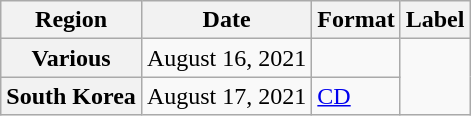<table class="wikitable plainrowheaders">
<tr>
<th scope="col">Region</th>
<th scope="col">Date</th>
<th scope="col">Format</th>
<th scope="col">Label</th>
</tr>
<tr>
<th scope="row">Various</th>
<td>August 16, 2021</td>
<td></td>
<td rowspan="2"></td>
</tr>
<tr>
<th scope="row">South Korea</th>
<td>August 17, 2021</td>
<td><a href='#'>CD</a></td>
</tr>
</table>
